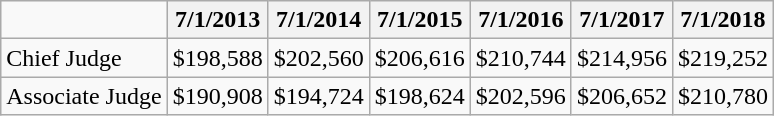<table class="wikitable">
<tr>
<td></td>
<th>7/1/2013</th>
<th>7/1/2014</th>
<th>7/1/2015</th>
<th>7/1/2016</th>
<th>7/1/2017</th>
<th>7/1/2018</th>
</tr>
<tr>
<td>Chief Judge</td>
<td>$198,588</td>
<td>$202,560</td>
<td>$206,616</td>
<td>$210,744</td>
<td>$214,956</td>
<td>$219,252</td>
</tr>
<tr>
<td>Associate Judge</td>
<td>$190,908</td>
<td>$194,724</td>
<td>$198,624</td>
<td>$202,596</td>
<td>$206,652</td>
<td>$210,780</td>
</tr>
</table>
